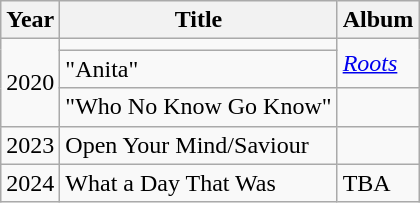<table class="wikitable">
<tr>
<th>Year</th>
<th>Title</th>
<th>Album</th>
</tr>
<tr>
<td rowspan="3">2020</td>
<td></td>
<td rowspan="2"><em><a href='#'>Roots</a></em></td>
</tr>
<tr>
<td>"Anita"</td>
</tr>
<tr>
<td>"Who No Know Go Know"</td>
<td></td>
</tr>
<tr>
<td>2023</td>
<td>Open Your Mind/Saviour</td>
<td></td>
</tr>
<tr>
<td>2024</td>
<td>What a Day That Was</td>
<td>TBA</td>
</tr>
</table>
